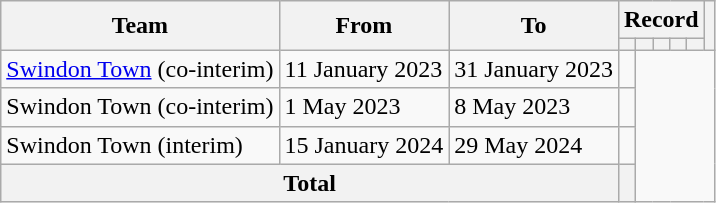<table class=wikitable style=text-align:center>
<tr>
<th rowspan=2>Team</th>
<th rowspan=2>From</th>
<th rowspan=2>To</th>
<th colspan=5>Record</th>
<th rowspan=2></th>
</tr>
<tr>
<th></th>
<th></th>
<th></th>
<th></th>
<th></th>
</tr>
<tr>
<td align=left><a href='#'>Swindon Town</a> (co-interim)</td>
<td align=left>11 January 2023</td>
<td align=left>31 January 2023<br></td>
<td></td>
</tr>
<tr>
<td align=left>Swindon Town (co-interim)</td>
<td align=left>1 May 2023</td>
<td align=left>8 May 2023<br></td>
<td></td>
</tr>
<tr>
<td align=left>Swindon Town (interim)</td>
<td align=left>15 January 2024</td>
<td align=left>29 May 2024<br></td>
<td></td>
</tr>
<tr>
<th colspan=3>Total<br></th>
<th></th>
</tr>
</table>
